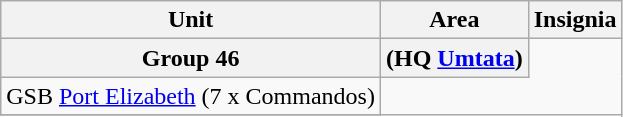<table class="wikitable">
<tr>
<th>Unit</th>
<th>Area</th>
<th>Insignia</th>
</tr>
<tr>
<th>Group 46</th>
<th>(HQ <a href='#'>Umtata</a>)</th>
</tr>
<tr>
<td>GSB <a href='#'>Port Elizabeth</a> (7 x Commandos)</td>
</tr>
<tr>
</tr>
</table>
